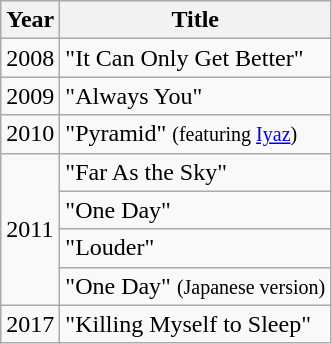<table class="wikitable">
<tr>
<th>Year</th>
<th>Title</th>
</tr>
<tr>
<td>2008</td>
<td align="left">"It Can Only Get Better"</td>
</tr>
<tr>
<td>2009</td>
<td align="left">"Always You"</td>
</tr>
<tr>
<td>2010</td>
<td align="left">"Pyramid" <small>(featuring <a href='#'>Iyaz</a>)</small></td>
</tr>
<tr>
<td rowspan="4">2011</td>
<td align="left">"Far As the Sky"</td>
</tr>
<tr>
<td align="left">"One Day"</td>
</tr>
<tr>
<td align="left">"Louder"</td>
</tr>
<tr>
<td align="left">"One Day" <small>(Japanese version)</small></td>
</tr>
<tr>
<td>2017</td>
<td align="left">"Killing Myself to Sleep"</td>
</tr>
</table>
